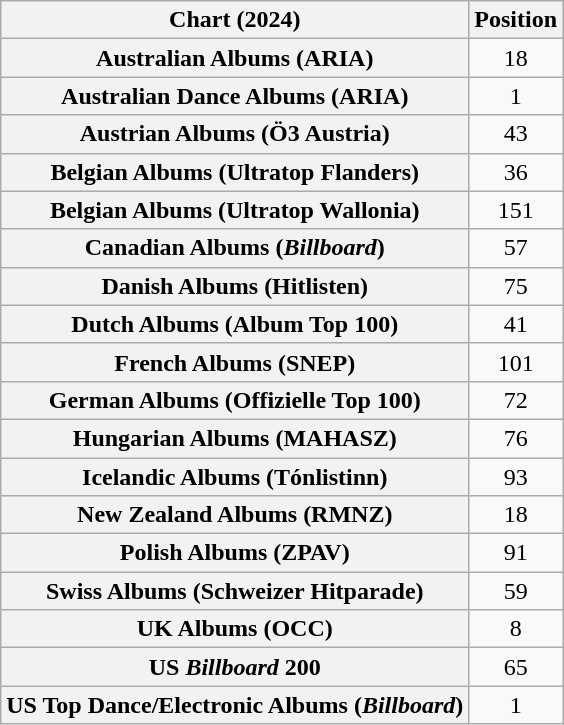<table class="wikitable sortable plainrowheaders" style="text-align:center">
<tr>
<th scope="col">Chart (2024)</th>
<th scope="col">Position</th>
</tr>
<tr>
<th scope="row">Australian Albums (ARIA)</th>
<td>18</td>
</tr>
<tr>
<th scope="row">Australian Dance Albums (ARIA)</th>
<td>1</td>
</tr>
<tr>
<th scope="row">Austrian Albums (Ö3 Austria)</th>
<td>43</td>
</tr>
<tr>
<th scope="row">Belgian Albums (Ultratop Flanders)</th>
<td>36</td>
</tr>
<tr>
<th scope="row">Belgian Albums (Ultratop Wallonia)</th>
<td>151</td>
</tr>
<tr>
<th scope="row">Canadian Albums (<em>Billboard</em>)</th>
<td>57</td>
</tr>
<tr>
<th scope="row">Danish Albums (Hitlisten)</th>
<td>75</td>
</tr>
<tr>
<th scope="row">Dutch Albums (Album Top 100)</th>
<td>41</td>
</tr>
<tr>
<th scope="row">French Albums (SNEP)</th>
<td>101</td>
</tr>
<tr>
<th scope="row">German Albums (Offizielle Top 100)</th>
<td>72</td>
</tr>
<tr>
<th scope="row">Hungarian Albums (MAHASZ)</th>
<td>76</td>
</tr>
<tr>
<th scope="row">Icelandic Albums (Tónlistinn)</th>
<td>93</td>
</tr>
<tr>
<th scope="row">New Zealand Albums (RMNZ)</th>
<td>18</td>
</tr>
<tr>
<th scope="row">Polish Albums (ZPAV)</th>
<td>91</td>
</tr>
<tr>
<th scope="row">Swiss Albums (Schweizer Hitparade)</th>
<td>59</td>
</tr>
<tr>
<th scope="row">UK Albums (OCC)</th>
<td>8</td>
</tr>
<tr>
<th scope="row">US <em>Billboard</em> 200</th>
<td>65</td>
</tr>
<tr>
<th scope="row">US Top Dance/Electronic Albums (<em>Billboard</em>)</th>
<td>1</td>
</tr>
</table>
